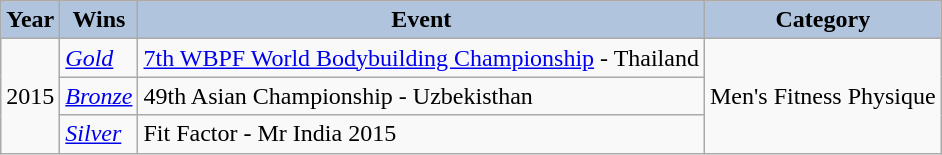<table class="wikitable sortable" style="font-size:100%">
<tr style="text-align:center;">
<th style="background:#B0C4DE;">Year</th>
<th style="background:#B0C4DE;">Wins</th>
<th style="background:#B0C4DE;">Event</th>
<th style="background:#B0C4DE;">Category</th>
</tr>
<tr>
<td rowspan="3">2015</td>
<td><em><a href='#'>Gold</a></em></td>
<td><a href='#'>7th WBPF World Bodybuilding Championship</a> - Thailand</td>
<td rowspan="3">Men's Fitness Physique</td>
</tr>
<tr>
<td><em><a href='#'>Bronze</a></em></td>
<td>49th Asian Championship - Uzbekisthan</td>
</tr>
<tr>
<td><em><a href='#'>Silver</a></em></td>
<td>Fit Factor - Mr India 2015</td>
</tr>
</table>
